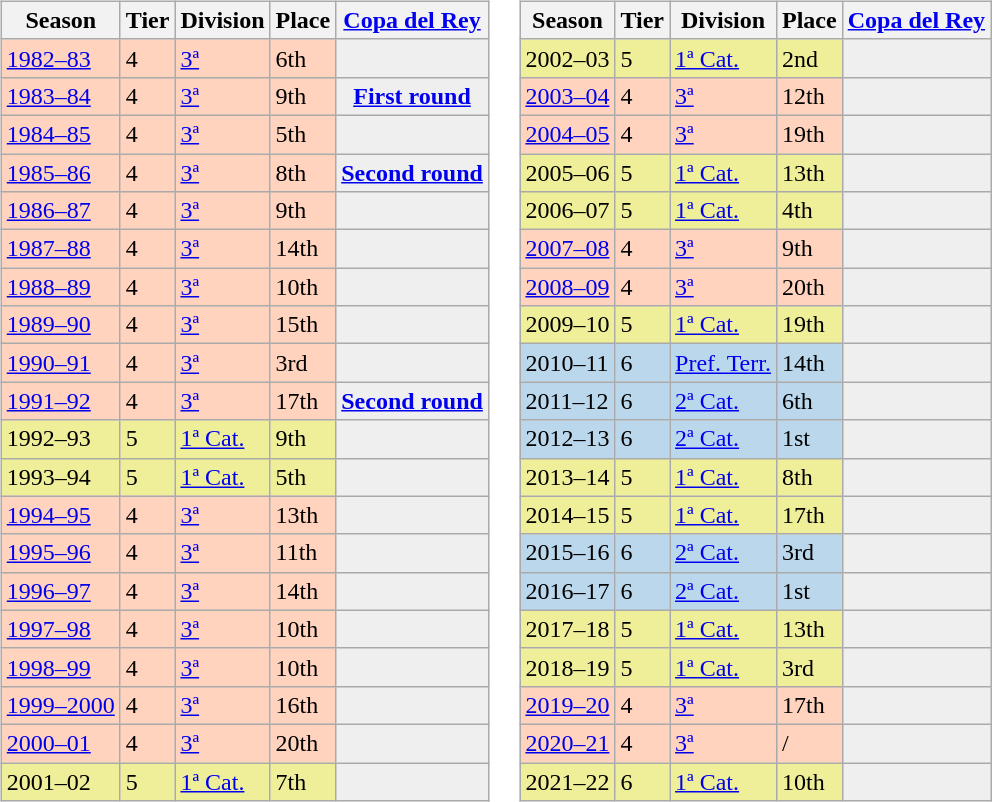<table>
<tr>
<td valign="top" width=0%><br><table class="wikitable">
<tr style="background:#f0f6fa;">
<th>Season</th>
<th>Tier</th>
<th>Division</th>
<th>Place</th>
<th><a href='#'>Copa del Rey</a></th>
</tr>
<tr>
<td style="background:#FFD3BD;"><a href='#'>1982–83</a></td>
<td style="background:#FFD3BD;">4</td>
<td style="background:#FFD3BD;"><a href='#'>3ª</a></td>
<td style="background:#FFD3BD;">6th</td>
<th style="background:#efefef;"></th>
</tr>
<tr>
<td style="background:#FFD3BD;"><a href='#'>1983–84</a></td>
<td style="background:#FFD3BD;">4</td>
<td style="background:#FFD3BD;"><a href='#'>3ª</a></td>
<td style="background:#FFD3BD;">9th</td>
<th style="background:#efefef;"><a href='#'>First round</a></th>
</tr>
<tr>
<td style="background:#FFD3BD;"><a href='#'>1984–85</a></td>
<td style="background:#FFD3BD;">4</td>
<td style="background:#FFD3BD;"><a href='#'>3ª</a></td>
<td style="background:#FFD3BD;">5th</td>
<td style="background:#efefef;"></td>
</tr>
<tr>
<td style="background:#FFD3BD;"><a href='#'>1985–86</a></td>
<td style="background:#FFD3BD;">4</td>
<td style="background:#FFD3BD;"><a href='#'>3ª</a></td>
<td style="background:#FFD3BD;">8th</td>
<th style="background:#efefef;"><a href='#'>Second round</a></th>
</tr>
<tr>
<td style="background:#FFD3BD;"><a href='#'>1986–87</a></td>
<td style="background:#FFD3BD;">4</td>
<td style="background:#FFD3BD;"><a href='#'>3ª</a></td>
<td style="background:#FFD3BD;">9th</td>
<th style="background:#efefef;"></th>
</tr>
<tr>
<td style="background:#FFD3BD;"><a href='#'>1987–88</a></td>
<td style="background:#FFD3BD;">4</td>
<td style="background:#FFD3BD;"><a href='#'>3ª</a></td>
<td style="background:#FFD3BD;">14th</td>
<th style="background:#efefef;"></th>
</tr>
<tr>
<td style="background:#FFD3BD;"><a href='#'>1988–89</a></td>
<td style="background:#FFD3BD;">4</td>
<td style="background:#FFD3BD;"><a href='#'>3ª</a></td>
<td style="background:#FFD3BD;">10th</td>
<td style="background:#efefef;"></td>
</tr>
<tr>
<td style="background:#FFD3BD;"><a href='#'>1989–90</a></td>
<td style="background:#FFD3BD;">4</td>
<td style="background:#FFD3BD;"><a href='#'>3ª</a></td>
<td style="background:#FFD3BD;">15th</td>
<td style="background:#efefef;"></td>
</tr>
<tr>
<td style="background:#FFD3BD;"><a href='#'>1990–91</a></td>
<td style="background:#FFD3BD;">4</td>
<td style="background:#FFD3BD;"><a href='#'>3ª</a></td>
<td style="background:#FFD3BD;">3rd</td>
<td style="background:#efefef;"></td>
</tr>
<tr>
<td style="background:#FFD3BD;"><a href='#'>1991–92</a></td>
<td style="background:#FFD3BD;">4</td>
<td style="background:#FFD3BD;"><a href='#'>3ª</a></td>
<td style="background:#FFD3BD;">17th</td>
<th style="background:#efefef;"><a href='#'>Second round</a></th>
</tr>
<tr>
<td style="background:#EFEF99;">1992–93</td>
<td style="background:#EFEF99;">5</td>
<td style="background:#EFEF99;"><a href='#'>1ª Cat.</a></td>
<td style="background:#EFEF99;">9th</td>
<th style="background:#efefef;"></th>
</tr>
<tr>
<td style="background:#EFEF99;">1993–94</td>
<td style="background:#EFEF99;">5</td>
<td style="background:#EFEF99;"><a href='#'>1ª Cat.</a></td>
<td style="background:#EFEF99;">5th</td>
<th style="background:#efefef;"></th>
</tr>
<tr>
<td style="background:#FFD3BD;"><a href='#'>1994–95</a></td>
<td style="background:#FFD3BD;">4</td>
<td style="background:#FFD3BD;"><a href='#'>3ª</a></td>
<td style="background:#FFD3BD;">13th</td>
<th style="background:#efefef;"></th>
</tr>
<tr>
<td style="background:#FFD3BD;"><a href='#'>1995–96</a></td>
<td style="background:#FFD3BD;">4</td>
<td style="background:#FFD3BD;"><a href='#'>3ª</a></td>
<td style="background:#FFD3BD;">11th</td>
<th style="background:#efefef;"></th>
</tr>
<tr>
<td style="background:#FFD3BD;"><a href='#'>1996–97</a></td>
<td style="background:#FFD3BD;">4</td>
<td style="background:#FFD3BD;"><a href='#'>3ª</a></td>
<td style="background:#FFD3BD;">14th</td>
<td style="background:#efefef;"></td>
</tr>
<tr>
<td style="background:#FFD3BD;"><a href='#'>1997–98</a></td>
<td style="background:#FFD3BD;">4</td>
<td style="background:#FFD3BD;"><a href='#'>3ª</a></td>
<td style="background:#FFD3BD;">10th</td>
<td style="background:#efefef;"></td>
</tr>
<tr>
<td style="background:#FFD3BD;"><a href='#'>1998–99</a></td>
<td style="background:#FFD3BD;">4</td>
<td style="background:#FFD3BD;"><a href='#'>3ª</a></td>
<td style="background:#FFD3BD;">10th</td>
<td style="background:#efefef;"></td>
</tr>
<tr>
<td style="background:#FFD3BD;"><a href='#'>1999–2000</a></td>
<td style="background:#FFD3BD;">4</td>
<td style="background:#FFD3BD;"><a href='#'>3ª</a></td>
<td style="background:#FFD3BD;">16th</td>
<th style="background:#efefef;"></th>
</tr>
<tr>
<td style="background:#FFD3BD;"><a href='#'>2000–01</a></td>
<td style="background:#FFD3BD;">4</td>
<td style="background:#FFD3BD;"><a href='#'>3ª</a></td>
<td style="background:#FFD3BD;">20th</td>
<th style="background:#efefef;"></th>
</tr>
<tr>
<td style="background:#EFEF99;">2001–02</td>
<td style="background:#EFEF99;">5</td>
<td style="background:#EFEF99;"><a href='#'>1ª Cat.</a></td>
<td style="background:#EFEF99;">7th</td>
<th style="background:#efefef;"></th>
</tr>
</table>
</td>
<td valign="top" width=0%><br><table class="wikitable">
<tr style="background:#f0f6fa;">
<th>Season</th>
<th>Tier</th>
<th>Division</th>
<th>Place</th>
<th><a href='#'>Copa del Rey</a></th>
</tr>
<tr>
<td style="background:#EFEF99;">2002–03</td>
<td style="background:#EFEF99;">5</td>
<td style="background:#EFEF99;"><a href='#'>1ª Cat.</a></td>
<td style="background:#EFEF99;">2nd</td>
<th style="background:#efefef;"></th>
</tr>
<tr>
<td style="background:#FFD3BD;"><a href='#'>2003–04</a></td>
<td style="background:#FFD3BD;">4</td>
<td style="background:#FFD3BD;"><a href='#'>3ª</a></td>
<td style="background:#FFD3BD;">12th</td>
<th style="background:#efefef;"></th>
</tr>
<tr>
<td style="background:#FFD3BD;"><a href='#'>2004–05</a></td>
<td style="background:#FFD3BD;">4</td>
<td style="background:#FFD3BD;"><a href='#'>3ª</a></td>
<td style="background:#FFD3BD;">19th</td>
<td style="background:#efefef;"></td>
</tr>
<tr>
<td style="background:#EFEF99;">2005–06</td>
<td style="background:#EFEF99;">5</td>
<td style="background:#EFEF99;"><a href='#'>1ª Cat.</a></td>
<td style="background:#EFEF99;">13th</td>
<th style="background:#efefef;"></th>
</tr>
<tr>
<td style="background:#EFEF99;">2006–07</td>
<td style="background:#EFEF99;">5</td>
<td style="background:#EFEF99;"><a href='#'>1ª Cat.</a></td>
<td style="background:#EFEF99;">4th</td>
<th style="background:#efefef;"></th>
</tr>
<tr>
<td style="background:#FFD3BD;"><a href='#'>2007–08</a></td>
<td style="background:#FFD3BD;">4</td>
<td style="background:#FFD3BD;"><a href='#'>3ª</a></td>
<td style="background:#FFD3BD;">9th</td>
<td style="background:#efefef;"></td>
</tr>
<tr>
<td style="background:#FFD3BD;"><a href='#'>2008–09</a></td>
<td style="background:#FFD3BD;">4</td>
<td style="background:#FFD3BD;"><a href='#'>3ª</a></td>
<td style="background:#FFD3BD;">20th</td>
<td style="background:#efefef;"></td>
</tr>
<tr>
<td style="background:#EFEF99;">2009–10</td>
<td style="background:#EFEF99;">5</td>
<td style="background:#EFEF99;"><a href='#'>1ª Cat.</a></td>
<td style="background:#EFEF99;">19th</td>
<th style="background:#efefef;"></th>
</tr>
<tr>
<td style="background:#BBD7EC;">2010–11</td>
<td style="background:#BBD7EC;">6</td>
<td style="background:#BBD7EC;"><a href='#'>Pref. Terr.</a></td>
<td style="background:#BBD7EC;">14th</td>
<th style="background:#efefef;"></th>
</tr>
<tr>
<td style="background:#BBD7EC;">2011–12</td>
<td style="background:#BBD7EC;">6</td>
<td style="background:#BBD7EC;"><a href='#'>2ª Cat.</a></td>
<td style="background:#BBD7EC;">6th</td>
<th style="background:#efefef;"></th>
</tr>
<tr>
<td style="background:#BBD7EC;">2012–13</td>
<td style="background:#BBD7EC;">6</td>
<td style="background:#BBD7EC;"><a href='#'>2ª Cat.</a></td>
<td style="background:#BBD7EC;">1st</td>
<th style="background:#efefef;"></th>
</tr>
<tr>
<td style="background:#EFEF99;">2013–14</td>
<td style="background:#EFEF99;">5</td>
<td style="background:#EFEF99;"><a href='#'>1ª Cat.</a></td>
<td style="background:#EFEF99;">8th</td>
<th style="background:#efefef;"></th>
</tr>
<tr>
<td style="background:#EFEF99;">2014–15</td>
<td style="background:#EFEF99;">5</td>
<td style="background:#EFEF99;"><a href='#'>1ª Cat.</a></td>
<td style="background:#EFEF99;">17th</td>
<th style="background:#efefef;"></th>
</tr>
<tr>
<td style="background:#BBD7EC;">2015–16</td>
<td style="background:#BBD7EC;">6</td>
<td style="background:#BBD7EC;"><a href='#'>2ª Cat.</a></td>
<td style="background:#BBD7EC;">3rd</td>
<th style="background:#efefef;"></th>
</tr>
<tr>
<td style="background:#BBD7EC;">2016–17</td>
<td style="background:#BBD7EC;">6</td>
<td style="background:#BBD7EC;"><a href='#'>2ª Cat.</a></td>
<td style="background:#BBD7EC;">1st</td>
<th style="background:#efefef;"></th>
</tr>
<tr>
<td style="background:#EFEF99;">2017–18</td>
<td style="background:#EFEF99;">5</td>
<td style="background:#EFEF99;"><a href='#'>1ª Cat.</a></td>
<td style="background:#EFEF99;">13th</td>
<th style="background:#efefef;"></th>
</tr>
<tr>
<td style="background:#EFEF99;">2018–19</td>
<td style="background:#EFEF99;">5</td>
<td style="background:#EFEF99;"><a href='#'>1ª Cat.</a></td>
<td style="background:#EFEF99;">3rd</td>
<th style="background:#efefef;"></th>
</tr>
<tr>
<td style="background:#FFD3BD;"><a href='#'>2019–20</a></td>
<td style="background:#FFD3BD;">4</td>
<td style="background:#FFD3BD;"><a href='#'>3ª</a></td>
<td style="background:#FFD3BD;">17th</td>
<td style="background:#efefef;"></td>
</tr>
<tr>
<td style="background:#FFD3BD;"><a href='#'>2020–21</a></td>
<td style="background:#FFD3BD;">4</td>
<td style="background:#FFD3BD;"><a href='#'>3ª</a></td>
<td style="background:#FFD3BD;"> / </td>
<td style="background:#efefef;"></td>
</tr>
<tr>
<td style="background:#EFEF99;">2021–22</td>
<td style="background:#EFEF99;">6</td>
<td style="background:#EFEF99;"><a href='#'>1ª Cat.</a></td>
<td style="background:#EFEF99;">10th</td>
<th style="background:#efefef;"></th>
</tr>
</table>
</td>
</tr>
</table>
